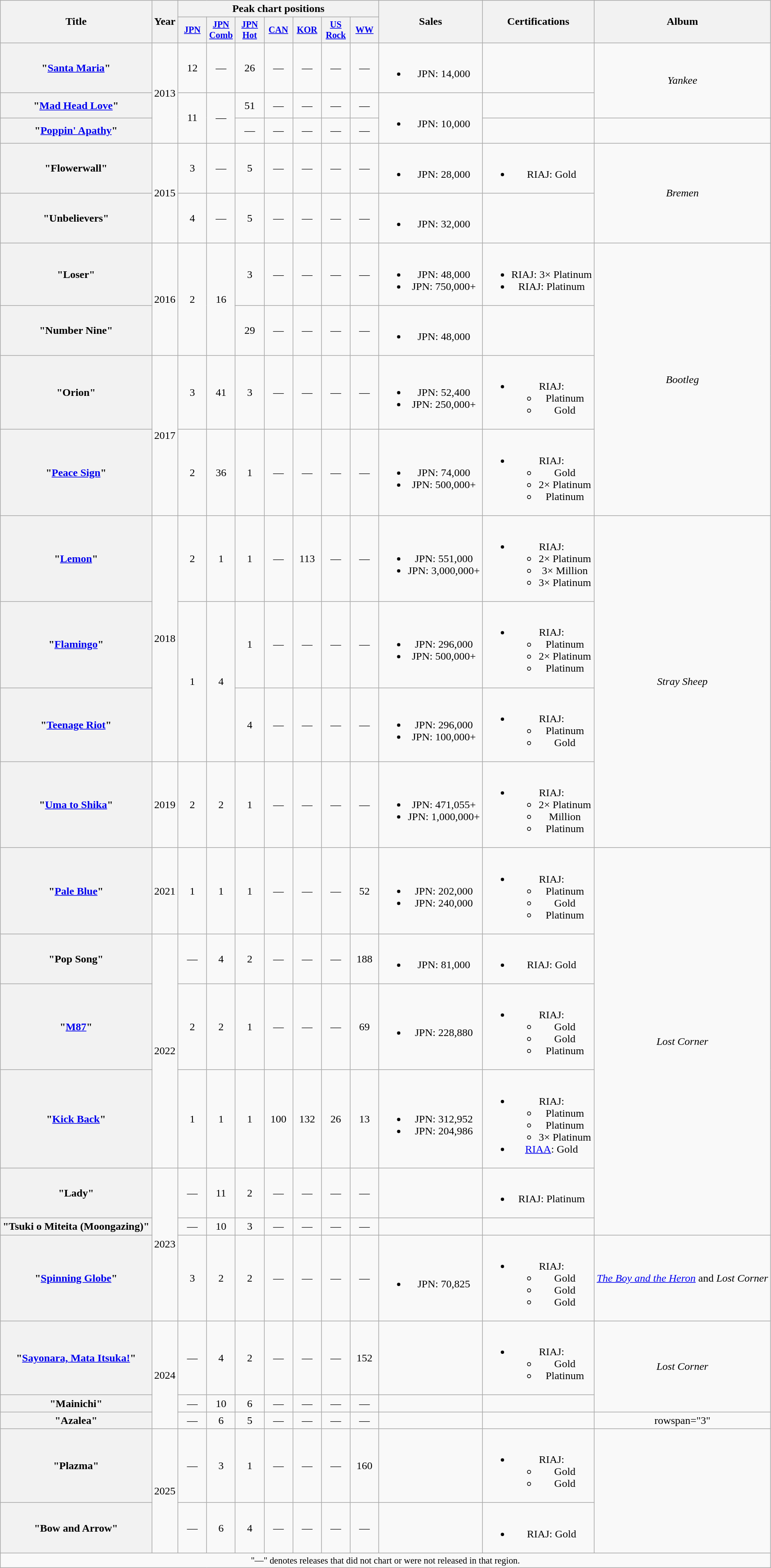<table class="wikitable plainrowheaders" style="text-align:center;">
<tr>
<th scope="col" rowspan="2">Title</th>
<th scope="col" rowspan="2">Year</th>
<th scope="col" colspan="7">Peak chart positions</th>
<th scope="col" rowspan="2">Sales</th>
<th scope="col" rowspan="2">Certifications</th>
<th scope="col" rowspan="2">Album</th>
</tr>
<tr>
<th scope="col" style="width:2.7em;font-size:85%;"><a href='#'>JPN</a><br></th>
<th scope="col" style="width:2.7em;font-size:85%;"><a href='#'>JPN<br>Comb</a><br></th>
<th scope="col" style="width:2.7em;font-size:85%;"><a href='#'>JPN<br>Hot</a><br></th>
<th scope="col" style="width:2.7em;font-size:85%;"><a href='#'>CAN</a><br></th>
<th scope="col" style="width:2.7em;font-size:85%;"><a href='#'>KOR</a><br></th>
<th scope="col" style="width:2.7em;font-size:85%;"><a href='#'>US Rock</a><br></th>
<th scope="col" style="width:2.7em;font-size:85%;"><a href='#'>WW</a><br></th>
</tr>
<tr>
<th scope="row">"<a href='#'>Santa Maria</a>" </th>
<td rowspan="3">2013</td>
<td>12</td>
<td>—</td>
<td>26</td>
<td>—</td>
<td>—</td>
<td>—</td>
<td>—</td>
<td><br><ul><li>JPN: 14,000 </li></ul></td>
<td></td>
<td rowspan="2"><em>Yankee</em></td>
</tr>
<tr>
<th scope="row">"<a href='#'>Mad Head Love</a>"</th>
<td rowspan="2">11</td>
<td rowspan="2">—</td>
<td>51</td>
<td>—</td>
<td>—</td>
<td>—</td>
<td>—</td>
<td rowspan="2"><br><ul><li>JPN: 10,000 </li></ul></td>
<td></td>
</tr>
<tr>
<th scope="row">"<a href='#'>Poppin' Apathy</a>" </th>
<td>—</td>
<td>—</td>
<td>—</td>
<td>—</td>
<td>—</td>
<td></td>
<td></td>
</tr>
<tr>
<th scope="row">"Flowerwall"</th>
<td rowspan="2">2015</td>
<td>3</td>
<td>—</td>
<td>5</td>
<td>—</td>
<td>—</td>
<td>—</td>
<td>—</td>
<td><br><ul><li>JPN: 28,000 </li></ul></td>
<td><br><ul><li>RIAJ: Gold </li></ul></td>
<td rowspan="2"><em>Bremen</em></td>
</tr>
<tr>
<th scope="row">"Unbelievers" </th>
<td>4</td>
<td>—</td>
<td>5</td>
<td>—</td>
<td>—</td>
<td>—</td>
<td>—</td>
<td><br><ul><li>JPN: 32,000 </li></ul></td>
<td></td>
</tr>
<tr>
<th scope="row">"Loser"</th>
<td rowspan="2">2016</td>
<td rowspan="2">2</td>
<td rowspan="2">16</td>
<td>3</td>
<td>—</td>
<td>—</td>
<td>—</td>
<td>—</td>
<td><br><ul><li>JPN: 48,000 </li><li>JPN: 750,000+ </li></ul></td>
<td><br><ul><li>RIAJ: 3× Platinum </li><li>RIAJ: Platinum </li></ul></td>
<td rowspan="4"><em>Bootleg</em></td>
</tr>
<tr>
<th scope="row">"Number Nine" </th>
<td>29</td>
<td>—</td>
<td>—</td>
<td>—</td>
<td>—</td>
<td><br><ul><li>JPN: 48,000 </li></ul></td>
<td></td>
</tr>
<tr>
<th scope="row">"Orion"</th>
<td rowspan="2">2017</td>
<td>3</td>
<td>41</td>
<td>3</td>
<td>—</td>
<td>—</td>
<td>—</td>
<td>—</td>
<td><br><ul><li>JPN: 52,400 </li><li>JPN: 250,000+ </li></ul></td>
<td><br><ul><li>RIAJ:<ul><li>Platinum </li><li>Gold </li></ul></li></ul></td>
</tr>
<tr>
<th scope="row">"<a href='#'>Peace Sign</a>"</th>
<td>2</td>
<td>36</td>
<td>1</td>
<td>—</td>
<td>—</td>
<td>—</td>
<td>—</td>
<td><br><ul><li>JPN: 74,000 </li><li>JPN: 500,000+ </li></ul></td>
<td><br><ul><li>RIAJ:<ul><li>Gold </li><li>2× Platinum </li><li>Platinum </li></ul></li></ul></td>
</tr>
<tr>
<th scope="row">"<a href='#'>Lemon</a>"</th>
<td rowspan="3">2018</td>
<td>2</td>
<td>1</td>
<td>1</td>
<td>—</td>
<td>113</td>
<td>—</td>
<td>—</td>
<td><br><ul><li>JPN: 551,000 </li><li>JPN: 3,000,000+ </li></ul></td>
<td><br><ul><li>RIAJ:<ul><li>2× Platinum </li><li>3× Million </li><li>3× Platinum </li></ul></li></ul></td>
<td rowspan="4"><em>Stray Sheep</em></td>
</tr>
<tr>
<th scope="row">"<a href='#'>Flamingo</a>"</th>
<td rowspan="2">1</td>
<td rowspan="2">4</td>
<td>1</td>
<td>—</td>
<td>—</td>
<td>—</td>
<td>—</td>
<td><br><ul><li>JPN: 296,000 </li><li>JPN: 500,000+ </li></ul></td>
<td><br><ul><li>RIAJ:<ul><li>Platinum </li><li>2× Platinum </li><li>Platinum </li></ul></li></ul></td>
</tr>
<tr>
<th scope="row">"<a href='#'>Teenage Riot</a>"</th>
<td>4</td>
<td>—</td>
<td>—</td>
<td>—</td>
<td>—</td>
<td><br><ul><li>JPN: 296,000 </li><li>JPN: 100,000+ </li></ul></td>
<td><br><ul><li>RIAJ:<ul><li>Platinum </li><li>Gold </li></ul></li></ul></td>
</tr>
<tr>
<th scope="row">"<a href='#'>Uma to Shika</a>" </th>
<td>2019</td>
<td>2</td>
<td>2</td>
<td>1</td>
<td>—</td>
<td>—</td>
<td>—</td>
<td>—</td>
<td><br><ul><li>JPN: 471,055+ </li><li>JPN: 1,000,000+ </li></ul></td>
<td><br><ul><li>RIAJ:<ul><li>2× Platinum </li><li>Million </li><li>Platinum </li></ul></li></ul></td>
</tr>
<tr>
<th scope="row">"<a href='#'>Pale Blue</a>"</th>
<td>2021</td>
<td>1</td>
<td>1</td>
<td>1</td>
<td>—</td>
<td>—</td>
<td>—</td>
<td>52</td>
<td><br><ul><li>JPN: 202,000  </li><li>JPN: 240,000  </li></ul></td>
<td><br><ul><li>RIAJ:<ul><li>Platinum </li><li>Gold </li><li>Platinum </li></ul></li></ul></td>
<td rowspan="6"><em>Lost Corner</em></td>
</tr>
<tr>
<th scope="row">"Pop Song"</th>
<td rowspan="3">2022</td>
<td>—</td>
<td>4</td>
<td>2</td>
<td>—</td>
<td>—</td>
<td>—</td>
<td>188</td>
<td><br><ul><li>JPN: 81,000 </li></ul></td>
<td><br><ul><li>RIAJ: Gold </li></ul></td>
</tr>
<tr>
<th scope="row">"<a href='#'>M87</a>" </th>
<td>2</td>
<td>2</td>
<td>1</td>
<td>—</td>
<td>—</td>
<td>—</td>
<td>69</td>
<td><br><ul><li>JPN: 228,880 </li></ul></td>
<td><br><ul><li>RIAJ:<ul><li>Gold </li><li>Gold </li><li>Platinum </li></ul></li></ul></td>
</tr>
<tr>
<th scope="row">"<a href='#'>Kick Back</a>"</th>
<td>1</td>
<td>1</td>
<td>1</td>
<td>100</td>
<td>132</td>
<td>26</td>
<td>13</td>
<td><br><ul><li>JPN: 312,952 </li><li>JPN: 204,986 </li></ul></td>
<td><br><ul><li>RIAJ:<ul><li>Platinum </li><li>Platinum </li><li>3× Platinum </li></ul></li><li><a href='#'>RIAA</a>: Gold</li></ul></td>
</tr>
<tr>
<th scope="row">"Lady"</th>
<td rowspan="3">2023</td>
<td>—</td>
<td>11</td>
<td>2</td>
<td>—</td>
<td>—</td>
<td>—</td>
<td>—</td>
<td></td>
<td><br><ul><li>RIAJ: Platinum </li></ul></td>
</tr>
<tr>
<th scope="row">"Tsuki o Miteita (Moongazing)" </th>
<td>—</td>
<td>10</td>
<td>3</td>
<td>—</td>
<td>—</td>
<td>—</td>
<td>—</td>
<td></td>
</tr>
<tr>
<th scope="row">"<a href='#'>Spinning Globe</a>" </th>
<td>3</td>
<td>2</td>
<td>2</td>
<td>—</td>
<td>—</td>
<td>—</td>
<td>—</td>
<td><br><ul><li>JPN: 70,825 </li></ul></td>
<td><br><ul><li>RIAJ:<ul><li>Gold </li><li>Gold </li><li>Gold </li></ul></li></ul></td>
<td><em><a href='#'>The Boy and the Heron</a></em> and <em>Lost Corner</em></td>
</tr>
<tr>
<th scope="row">"<a href='#'>Sayonara, Mata Itsuka!</a>" </th>
<td rowspan="3">2024</td>
<td>—</td>
<td>4</td>
<td>2</td>
<td>—</td>
<td>—</td>
<td>—</td>
<td>152</td>
<td></td>
<td><br><ul><li>RIAJ:<ul><li>Gold </li><li>Platinum </li></ul></li></ul></td>
<td rowspan="2"><em>Lost Corner</em></td>
</tr>
<tr>
<th scope="row">"Mainichi" </th>
<td>—</td>
<td>10</td>
<td>6</td>
<td>—</td>
<td>—</td>
<td>—</td>
<td>—</td>
<td></td>
<td></td>
</tr>
<tr>
<th scope="row">"Azalea"</th>
<td>—</td>
<td>6</td>
<td>5</td>
<td>—</td>
<td>—</td>
<td>—</td>
<td>—</td>
<td></td>
<td></td>
<td>rowspan="3" </td>
</tr>
<tr>
<th scope="row">"Plazma"</th>
<td rowspan="2">2025</td>
<td>—</td>
<td>3</td>
<td>1</td>
<td>—</td>
<td>—</td>
<td>—</td>
<td>160</td>
<td></td>
<td><br><ul><li>RIAJ:<ul><li>Gold </li><li>Gold </li></ul></li></ul></td>
</tr>
<tr>
<th scope="row">"Bow and Arrow"</th>
<td>—</td>
<td>6</td>
<td>4</td>
<td>—</td>
<td>—</td>
<td>—</td>
<td>—</td>
<td></td>
<td><br><ul><li>RIAJ: Gold </li></ul></td>
</tr>
<tr>
<td colspan="12" style="font-size:85%">"—" denotes releases that did not chart or were not released in that region.</td>
</tr>
</table>
